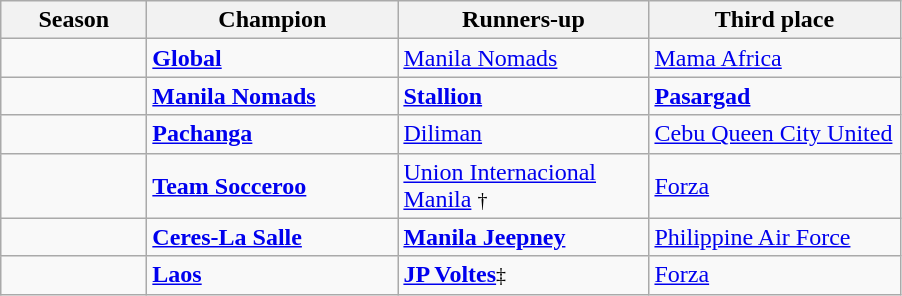<table class=wikitable>
<tr>
<th width=90>Season</th>
<th width=160>Champion</th>
<th width=160>Runners-up</th>
<th width=160>Third place</th>
</tr>
<tr>
<td></td>
<td><strong><a href='#'>Global</a></strong></td>
<td><a href='#'>Manila Nomads</a></td>
<td><a href='#'>Mama Africa</a></td>
</tr>
<tr>
<td></td>
<td><strong><a href='#'>Manila Nomads</a></strong></td>
<td><strong><a href='#'>Stallion</a></strong></td>
<td><strong><a href='#'>Pasargad</a></strong></td>
</tr>
<tr>
<td></td>
<td><strong><a href='#'>Pachanga</a></strong></td>
<td><a href='#'>Diliman</a></td>
<td><a href='#'>Cebu Queen City United</a></td>
</tr>
<tr>
<td></td>
<td><strong><a href='#'>Team Socceroo</a></strong></td>
<td><a href='#'>Union Internacional Manila</a> <small>†</small></td>
<td><a href='#'>Forza</a></td>
</tr>
<tr>
<td></td>
<td><strong><a href='#'>Ceres-La Salle</a></strong></td>
<td><strong><a href='#'>Manila Jeepney</a></strong></td>
<td><a href='#'>Philippine Air Force</a></td>
</tr>
<tr>
<td></td>
<td><strong><a href='#'>Laos</a></strong></td>
<td><strong><a href='#'>JP Voltes</a></strong><small>‡</small></td>
<td><a href='#'>Forza</a></td>
</tr>
</table>
